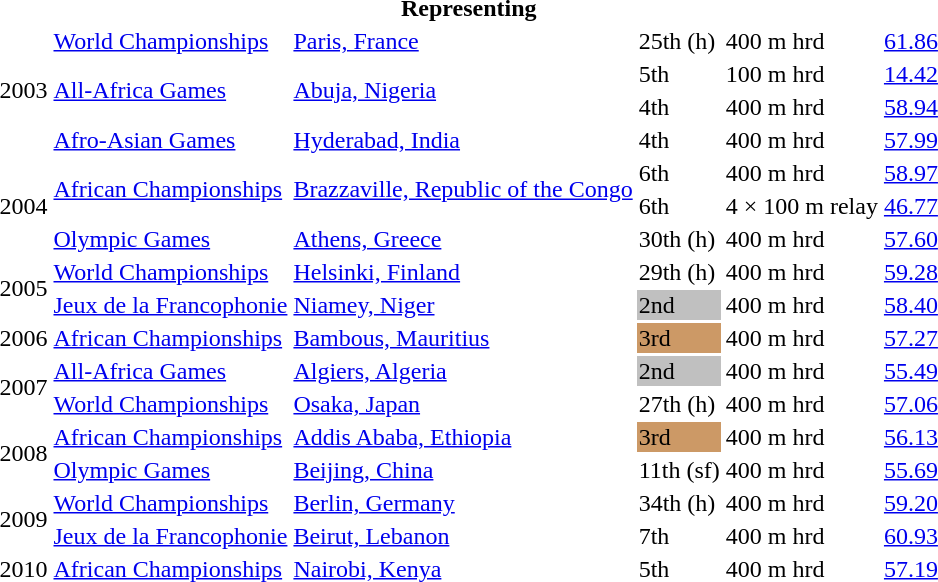<table>
<tr>
<th colspan="6">Representing </th>
</tr>
<tr>
<td rowspan=4>2003</td>
<td><a href='#'>World Championships</a></td>
<td><a href='#'>Paris, France</a></td>
<td>25th (h)</td>
<td>400 m hrd</td>
<td><a href='#'>61.86</a></td>
</tr>
<tr>
<td rowspan=2><a href='#'>All-Africa Games</a></td>
<td rowspan=2><a href='#'>Abuja, Nigeria</a></td>
<td>5th</td>
<td>100 m hrd</td>
<td><a href='#'>14.42</a></td>
</tr>
<tr>
<td>4th</td>
<td>400 m hrd</td>
<td><a href='#'>58.94</a></td>
</tr>
<tr>
<td><a href='#'>Afro-Asian Games</a></td>
<td><a href='#'>Hyderabad, India</a></td>
<td>4th</td>
<td>400 m hrd</td>
<td><a href='#'>57.99</a></td>
</tr>
<tr>
<td rowspan=3>2004</td>
<td rowspan=2><a href='#'>African Championships</a></td>
<td rowspan=2><a href='#'>Brazzaville, Republic of the Congo</a></td>
<td>6th</td>
<td>400 m hrd</td>
<td><a href='#'>58.97</a></td>
</tr>
<tr>
<td>6th</td>
<td>4 × 100 m relay</td>
<td><a href='#'>46.77</a></td>
</tr>
<tr>
<td><a href='#'>Olympic Games</a></td>
<td><a href='#'>Athens, Greece</a></td>
<td>30th (h)</td>
<td>400 m hrd</td>
<td><a href='#'>57.60</a></td>
</tr>
<tr>
<td rowspan=2>2005</td>
<td><a href='#'>World Championships</a></td>
<td><a href='#'>Helsinki, Finland</a></td>
<td>29th (h)</td>
<td>400 m hrd</td>
<td><a href='#'>59.28</a></td>
</tr>
<tr>
<td><a href='#'>Jeux de la Francophonie</a></td>
<td><a href='#'>Niamey, Niger</a></td>
<td bgcolor=silver>2nd</td>
<td>400 m hrd</td>
<td><a href='#'>58.40</a></td>
</tr>
<tr>
<td>2006</td>
<td><a href='#'>African Championships</a></td>
<td><a href='#'>Bambous, Mauritius</a></td>
<td bgcolor=cc9966>3rd</td>
<td>400 m hrd</td>
<td><a href='#'>57.27</a></td>
</tr>
<tr>
<td rowspan=2>2007</td>
<td><a href='#'>All-Africa Games</a></td>
<td><a href='#'>Algiers, Algeria</a></td>
<td bgcolor=silver>2nd</td>
<td>400 m hrd</td>
<td><a href='#'>55.49</a></td>
</tr>
<tr>
<td><a href='#'>World Championships</a></td>
<td><a href='#'>Osaka, Japan</a></td>
<td>27th (h)</td>
<td>400 m hrd</td>
<td><a href='#'>57.06</a></td>
</tr>
<tr>
<td rowspan=2>2008</td>
<td><a href='#'>African Championships</a></td>
<td><a href='#'>Addis Ababa, Ethiopia</a></td>
<td bgcolor=cc9966>3rd</td>
<td>400 m hrd</td>
<td><a href='#'>56.13</a></td>
</tr>
<tr>
<td><a href='#'>Olympic Games</a></td>
<td><a href='#'>Beijing, China</a></td>
<td>11th (sf)</td>
<td>400 m hrd</td>
<td><a href='#'>55.69</a></td>
</tr>
<tr>
<td rowspan=2>2009</td>
<td><a href='#'>World Championships</a></td>
<td><a href='#'>Berlin, Germany</a></td>
<td>34th (h)</td>
<td>400 m hrd</td>
<td><a href='#'>59.20</a></td>
</tr>
<tr>
<td><a href='#'>Jeux de la Francophonie</a></td>
<td><a href='#'>Beirut, Lebanon</a></td>
<td>7th</td>
<td>400 m hrd</td>
<td><a href='#'>60.93</a></td>
</tr>
<tr>
<td>2010</td>
<td><a href='#'>African Championships</a></td>
<td><a href='#'>Nairobi, Kenya</a></td>
<td>5th</td>
<td>400 m hrd</td>
<td><a href='#'>57.19</a></td>
</tr>
</table>
